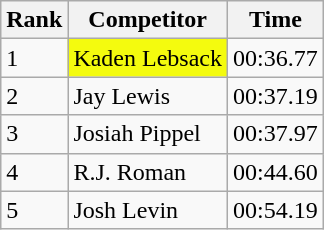<table class="wikitable sortable collapsible">
<tr>
<th>Rank</th>
<th>Competitor</th>
<th>Time</th>
</tr>
<tr>
<td>1</td>
<td style="background-color:#F4FB0E">Kaden Lebsack</td>
<td>00:36.77</td>
</tr>
<tr>
<td>2</td>
<td>Jay Lewis</td>
<td>00:37.19</td>
</tr>
<tr>
<td>3</td>
<td>Josiah Pippel</td>
<td>00:37.97</td>
</tr>
<tr>
<td>4</td>
<td>R.J. Roman</td>
<td>00:44.60</td>
</tr>
<tr>
<td>5</td>
<td>Josh Levin</td>
<td>00:54.19</td>
</tr>
</table>
